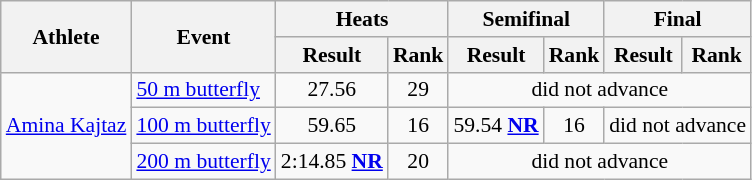<table class="wikitable" border="1" style="font-size:90%; text-align:center">
<tr>
<th rowspan="2">Athlete</th>
<th rowspan="2">Event</th>
<th colspan="2">Heats</th>
<th colspan="2">Semifinal</th>
<th colspan="2">Final</th>
</tr>
<tr>
<th>Result</th>
<th>Rank</th>
<th>Result</th>
<th>Rank</th>
<th>Result</th>
<th>Rank</th>
</tr>
<tr>
<td rowspan="3" align="left"><a href='#'>Amina Kajtaz</a></td>
<td align="left"><a href='#'>50 m butterfly</a></td>
<td>27.56</td>
<td>29</td>
<td colspan=4>did not advance</td>
</tr>
<tr>
<td align="left"><a href='#'>100 m butterfly</a></td>
<td>59.65</td>
<td>16 <strong></strong></td>
<td>59.54 <strong><a href='#'>NR</a></strong></td>
<td>16</td>
<td colspan=2>did not advance</td>
</tr>
<tr>
<td align="left"><a href='#'>200 m butterfly</a></td>
<td>2:14.85 <strong><a href='#'>NR</a></strong></td>
<td>20</td>
<td colspan=4>did not advance</td>
</tr>
</table>
